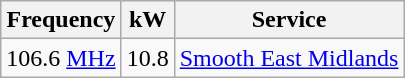<table class="wikitable sortable">
<tr>
<th>Frequency</th>
<th>kW</th>
<th>Service</th>
</tr>
<tr>
<td>106.6 <a href='#'>MHz</a></td>
<td>10.8</td>
<td><a href='#'>Smooth East Midlands</a></td>
</tr>
</table>
